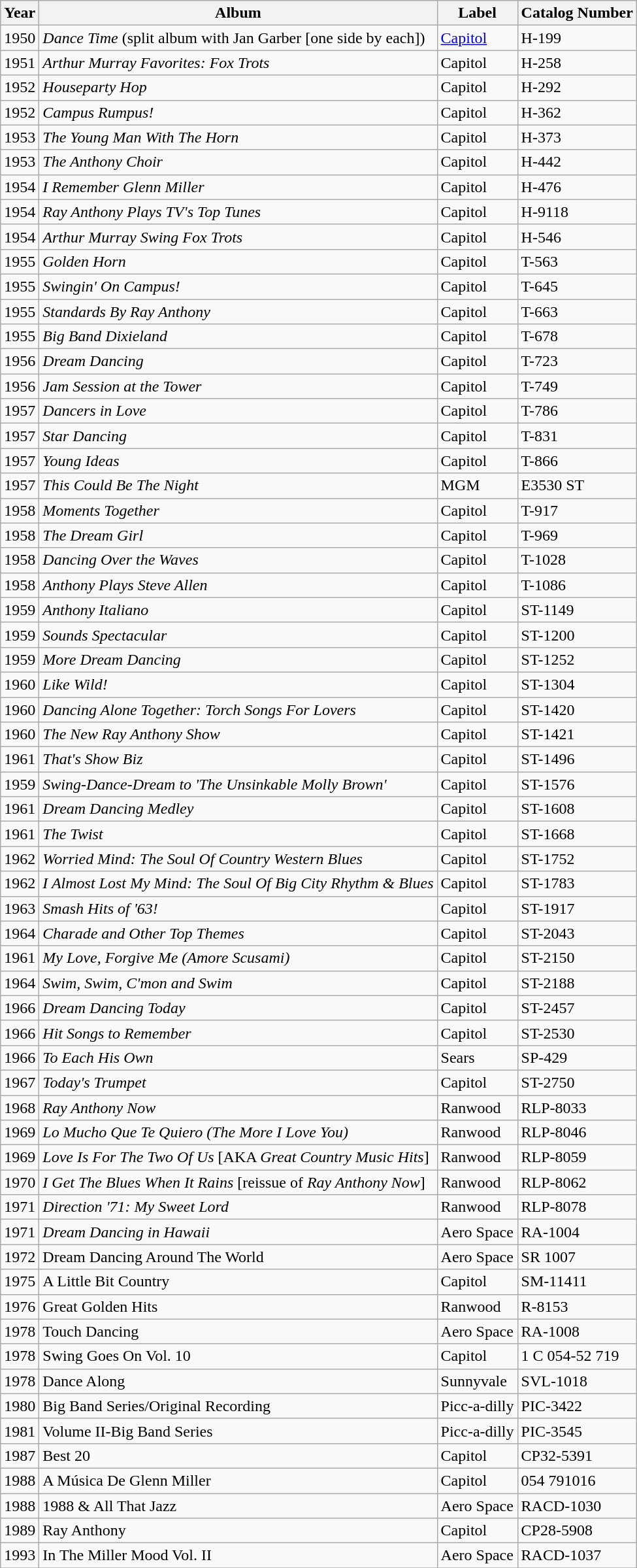<table class="wikitable sortable">
<tr>
<th>Year</th>
<th>Album</th>
<th>Label</th>
<th>Catalog Number</th>
</tr>
<tr>
<td>1950</td>
<td><em>Dance Time</em> (split album with Jan Garber [one side by each])</td>
<td><a href='#'>Capitol</a></td>
<td>H-199</td>
</tr>
<tr>
<td>1951</td>
<td><em>Arthur Murray Favorites: Fox Trots</em></td>
<td>Capitol</td>
<td>H-258</td>
</tr>
<tr>
<td>1952</td>
<td><em>Houseparty Hop</em></td>
<td>Capitol</td>
<td>H-292</td>
</tr>
<tr>
<td>1952</td>
<td><em>Campus Rumpus!</em></td>
<td>Capitol</td>
<td>H-362</td>
</tr>
<tr>
<td>1953</td>
<td><em>The Young Man With The <strong> </strong>Horn</em></td>
<td>Capitol</td>
<td>H-373</td>
</tr>
<tr>
<td>1953</td>
<td><em>The Anthony Choir</em></td>
<td>Capitol</td>
<td>H-442</td>
</tr>
<tr>
<td>1954</td>
<td><em>I Remember Glenn Miller</em></td>
<td>Capitol</td>
<td>H-476</td>
</tr>
<tr>
<td>1954</td>
<td><em>Ray Anthony Plays TV's Top Tunes</em></td>
<td>Capitol</td>
<td>H-9118</td>
</tr>
<tr>
<td>1954</td>
<td><em>Arthur Murray Swing Fox Trots</em></td>
<td>Capitol</td>
<td>H-546</td>
</tr>
<tr>
<td>1955</td>
<td><em>Golden Horn</em></td>
<td>Capitol</td>
<td>T-563</td>
</tr>
<tr>
<td>1955</td>
<td><em>Swingin' On Campus!</em></td>
<td>Capitol</td>
<td>T-645</td>
</tr>
<tr>
<td>1955</td>
<td><em>Standards By Ray Anthony</em></td>
<td>Capitol</td>
<td>T-663</td>
</tr>
<tr>
<td>1955</td>
<td><em>Big Band Dixieland</em></td>
<td>Capitol</td>
<td>T-678</td>
</tr>
<tr>
<td>1956</td>
<td><em>Dream Dancing</em></td>
<td>Capitol</td>
<td>T-723</td>
</tr>
<tr>
<td>1956</td>
<td><em>Jam Session at the Tower</em></td>
<td>Capitol</td>
<td>T-749</td>
</tr>
<tr>
<td>1957</td>
<td><em>Dancers in Love</em></td>
<td>Capitol</td>
<td>T-786</td>
</tr>
<tr>
<td>1957</td>
<td><em>Star Dancing</em></td>
<td>Capitol</td>
<td>T-831</td>
</tr>
<tr>
<td>1957</td>
<td><em>Young Ideas</em></td>
<td>Capitol</td>
<td>T-866</td>
</tr>
<tr>
<td>1957</td>
<td><em>This Could Be The Night</em></td>
<td>MGM</td>
<td>E3530 ST</td>
</tr>
<tr>
<td>1958</td>
<td><em>Moments Together</em></td>
<td>Capitol</td>
<td>T-917</td>
</tr>
<tr>
<td>1958</td>
<td><em>The Dream Girl</em></td>
<td>Capitol</td>
<td>T-969</td>
</tr>
<tr>
<td>1958</td>
<td><em>Dancing Over the Waves</em></td>
<td>Capitol</td>
<td>T-1028</td>
</tr>
<tr>
<td>1958</td>
<td><em>Anthony Plays Steve Allen</em></td>
<td>Capitol</td>
<td>T-1086</td>
</tr>
<tr>
<td>1959</td>
<td><em>Anthony Italiano</em></td>
<td>Capitol</td>
<td>ST-1149</td>
</tr>
<tr>
<td>1959</td>
<td><em>Sounds Spectacular</em></td>
<td>Capitol</td>
<td>ST-1200</td>
</tr>
<tr>
<td>1959</td>
<td><em>More Dream Dancing</em></td>
<td>Capitol</td>
<td>ST-1252</td>
</tr>
<tr>
<td>1960</td>
<td><em>Like Wild!</em></td>
<td>Capitol</td>
<td>ST-1304</td>
</tr>
<tr>
<td>1960</td>
<td><em>Dancing Alone Together: Torch Songs For Lovers</em></td>
<td>Capitol</td>
<td>ST-1420</td>
</tr>
<tr>
<td>1960</td>
<td><em>The New Ray Anthony Show</em></td>
<td>Capitol</td>
<td>ST-1421</td>
</tr>
<tr>
<td>1961</td>
<td><em>That's Show Biz</em></td>
<td>Capitol</td>
<td>ST-1496</td>
</tr>
<tr>
<td>1959</td>
<td><em>Swing-Dance-Dream to 'The Unsinkable Molly Brown' </em></td>
<td>Capitol</td>
<td>ST-1576</td>
</tr>
<tr>
<td>1961</td>
<td><em>Dream Dancing Medley</em></td>
<td>Capitol</td>
<td>ST-1608</td>
</tr>
<tr>
<td>1961</td>
<td><em>The Twist</em></td>
<td>Capitol</td>
<td>ST-1668</td>
</tr>
<tr>
<td>1962</td>
<td><em>Worried Mind: The Soul Of Country Western Blues</em></td>
<td>Capitol</td>
<td>ST-1752</td>
</tr>
<tr>
<td>1962</td>
<td><em>I Almost Lost My Mind: The Soul Of Big City Rhythm & Blues</em></td>
<td>Capitol</td>
<td>ST-1783</td>
</tr>
<tr>
<td>1963</td>
<td><em>Smash Hits of '63!</em></td>
<td>Capitol</td>
<td>ST-1917</td>
</tr>
<tr>
<td>1964</td>
<td><em>Charade and Other Top Themes</em></td>
<td>Capitol</td>
<td>ST-2043</td>
</tr>
<tr>
<td>1961</td>
<td><em>My Love, Forgive Me (Amore Scusami)</em></td>
<td>Capitol</td>
<td>ST-2150</td>
</tr>
<tr>
<td>1964</td>
<td><em>Swim, Swim, C'mon and Swim</em></td>
<td>Capitol</td>
<td>ST-2188</td>
</tr>
<tr>
<td>1966</td>
<td><em>Dream Dancing Today</em></td>
<td>Capitol</td>
<td>ST-2457</td>
</tr>
<tr>
<td>1966</td>
<td><em>Hit Songs to Remember</em></td>
<td>Capitol</td>
<td>ST-2530</td>
</tr>
<tr>
<td>1966</td>
<td><em>To Each His Own</em></td>
<td>Sears</td>
<td>SP-429</td>
</tr>
<tr>
<td>1967</td>
<td><em>Today's Trumpet</em></td>
<td>Capitol</td>
<td>ST-2750</td>
</tr>
<tr>
<td>1968</td>
<td><em>Ray Anthony Now</em></td>
<td>Ranwood</td>
<td>RLP-8033</td>
</tr>
<tr>
<td>1969</td>
<td><em>Lo Mucho Que Te Quiero (The More I Love You)</em></td>
<td>Ranwood</td>
<td>RLP-8046</td>
</tr>
<tr>
<td>1969</td>
<td><em>Love Is For The Two Of Us</em> [AKA <em>Great Country Music Hits</em>]</td>
<td>Ranwood</td>
<td>RLP-8059</td>
</tr>
<tr>
<td>1970</td>
<td><em>I Get The Blues When It Rains</em> [reissue of <em>Ray Anthony Now</em>]</td>
<td>Ranwood</td>
<td>RLP-8062</td>
</tr>
<tr>
<td>1971</td>
<td><em>Direction '71: My Sweet Lord</em></td>
<td>Ranwood</td>
<td>RLP-8078</td>
</tr>
<tr>
<td>1971</td>
<td><em>Dream Dancing in Hawaii</em></td>
<td>Aero Space</td>
<td>RA-1004</td>
</tr>
<tr>
<td>1972</td>
<td>Dream Dancing Around The World</td>
<td>Aero Space</td>
<td>SR 1007</td>
</tr>
<tr>
<td>1975</td>
<td>A Little Bit Country</td>
<td>Capitol</td>
<td>SM-11411</td>
</tr>
<tr>
<td>1976</td>
<td>Great Golden Hits</td>
<td>Ranwood</td>
<td>R-8153</td>
</tr>
<tr>
<td>1978</td>
<td>Touch Dancing</td>
<td>Aero Space</td>
<td>RA-1008</td>
</tr>
<tr>
<td>1978</td>
<td>Swing Goes On Vol. 10</td>
<td>Capitol</td>
<td>1 C 054-52 719</td>
</tr>
<tr>
<td>1978</td>
<td>Dance Along</td>
<td>Sunnyvale</td>
<td>SVL-1018</td>
</tr>
<tr>
<td>1980</td>
<td>Big Band Series/Original Recording</td>
<td>Picc-a-dilly</td>
<td>PIC-3422</td>
</tr>
<tr>
<td>1981</td>
<td>Volume II-Big Band Series</td>
<td>Picc-a-dilly</td>
<td>PIC-3545</td>
</tr>
<tr>
<td>1987</td>
<td>Best 20</td>
<td>Capitol</td>
<td>CP32-5391</td>
</tr>
<tr>
<td>1988</td>
<td>A Música De Glenn Miller</td>
<td>Capitol</td>
<td>054 791016</td>
</tr>
<tr>
<td>1988</td>
<td>1988 & All That Jazz</td>
<td>Aero Space</td>
<td>RACD-1030</td>
</tr>
<tr>
<td>1989</td>
<td>Ray Anthony</td>
<td>Capitol</td>
<td>CP28-5908</td>
</tr>
<tr>
<td>1993</td>
<td>In The Miller Mood Vol. II</td>
<td>Aero Space</td>
<td>RACD-1037</td>
</tr>
<tr>
</tr>
</table>
